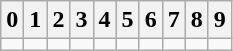<table class="wikitable" style="text-align: center;">
<tr>
<th>0</th>
<th>1</th>
<th>2</th>
<th>3</th>
<th>4</th>
<th>5</th>
<th>6</th>
<th>7</th>
<th>8</th>
<th>9</th>
</tr>
<tr>
<td></td>
<td></td>
<td></td>
<td></td>
<td></td>
<td></td>
<td></td>
<td></td>
<td></td>
<td></td>
</tr>
</table>
